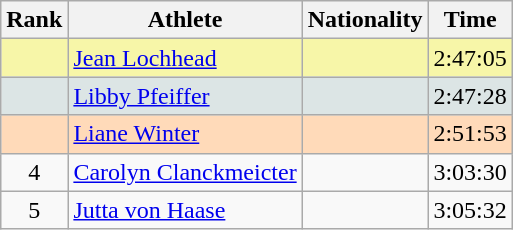<table class="wikitable sortable">
<tr>
<th>Rank</th>
<th>Athlete</th>
<th>Nationality</th>
<th>Time</th>
</tr>
<tr bgcolor=#F7F6A8>
<td align=center></td>
<td><a href='#'>Jean Lochhead</a></td>
<td></td>
<td>2:47:05</td>
</tr>
<tr bgcolor=#DCE5E5>
<td align=center></td>
<td><a href='#'>Libby Pfeiffer</a></td>
<td></td>
<td>2:47:28</td>
</tr>
<tr bgcolor=#FFDAB9>
<td align=center></td>
<td><a href='#'>Liane Winter</a></td>
<td></td>
<td>2:51:53</td>
</tr>
<tr>
<td align=center>4</td>
<td><a href='#'>Carolyn Clanckmeicter</a></td>
<td></td>
<td>3:03:30</td>
</tr>
<tr>
<td align=center>5</td>
<td><a href='#'>Jutta von Haase</a></td>
<td></td>
<td>3:05:32</td>
</tr>
</table>
